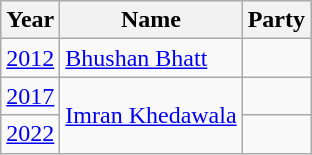<table class="wikitable sortable">
<tr>
<th>Year</th>
<th>Name</th>
<th colspan=2>Party</th>
</tr>
<tr>
<td><a href='#'>2012</a></td>
<td><a href='#'>Bhushan Bhatt</a></td>
<td></td>
</tr>
<tr>
<td><a href='#'>2017</a></td>
<td rowspan="2"><a href='#'>Imran Khedawala</a></td>
<td></td>
</tr>
<tr>
<td><a href='#'>2022</a></td>
</tr>
</table>
